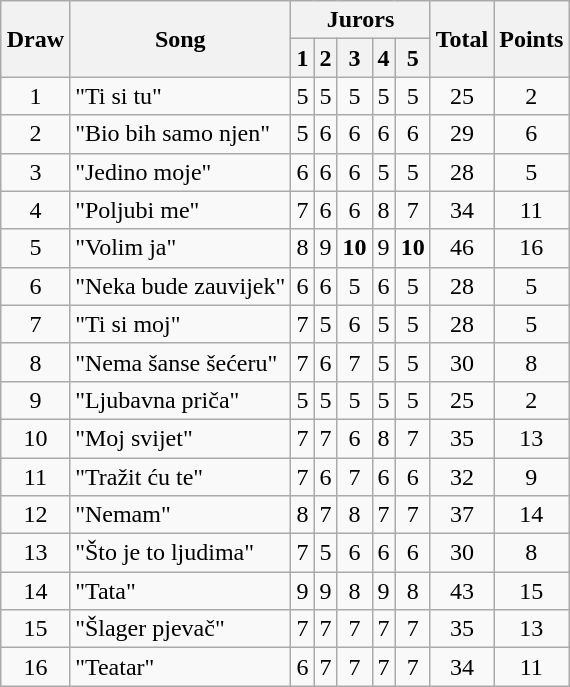<table class="wikitable collapsible" style="margin: 1em auto 1em auto; text-align:center;">
<tr>
<th rowspan="2">Draw</th>
<th rowspan="2">Song</th>
<th colspan="5">Jurors</th>
<th rowspan="2">Total</th>
<th rowspan="2">Points</th>
</tr>
<tr>
<th>1</th>
<th>2</th>
<th>3</th>
<th>4</th>
<th>5</th>
</tr>
<tr>
<td>1</td>
<td align="left">"Ti si tu"</td>
<td>5</td>
<td>5</td>
<td>5</td>
<td>5</td>
<td>5</td>
<td>25</td>
<td>2</td>
</tr>
<tr>
<td>2</td>
<td align="left">"Bio bih samo njen"</td>
<td>5</td>
<td>6</td>
<td>6</td>
<td>6</td>
<td>6</td>
<td>29</td>
<td>6</td>
</tr>
<tr>
<td>3</td>
<td align="left">"Jedino moje"</td>
<td>6</td>
<td>6</td>
<td>6</td>
<td>5</td>
<td>5</td>
<td>28</td>
<td>5</td>
</tr>
<tr>
<td>4</td>
<td align="left">"Poljubi me"</td>
<td>7</td>
<td>6</td>
<td>6</td>
<td>8</td>
<td>7</td>
<td>34</td>
<td>11</td>
</tr>
<tr>
<td>5</td>
<td align="left">"Volim ja"</td>
<td>8</td>
<td>9</td>
<td><strong>10</strong></td>
<td>9</td>
<td><strong>10</strong></td>
<td>46</td>
<td>16</td>
</tr>
<tr>
<td>6</td>
<td align="left">"Neka bude zauvijek"</td>
<td>6</td>
<td>6</td>
<td>5</td>
<td>6</td>
<td>5</td>
<td>28</td>
<td>5</td>
</tr>
<tr>
<td>7</td>
<td align="left">"Ti si moj"</td>
<td>7</td>
<td>5</td>
<td>6</td>
<td>5</td>
<td>5</td>
<td>28</td>
<td>5</td>
</tr>
<tr>
<td>8</td>
<td align="left">"Nema šanse šećeru"</td>
<td>7</td>
<td>6</td>
<td>7</td>
<td>5</td>
<td>5</td>
<td>30</td>
<td>8</td>
</tr>
<tr>
<td>9</td>
<td align="left">"Ljubavna priča"</td>
<td>5</td>
<td>5</td>
<td>5</td>
<td>5</td>
<td>5</td>
<td>25</td>
<td>2</td>
</tr>
<tr>
<td>10</td>
<td align="left">"Moj svijet"</td>
<td>7</td>
<td>7</td>
<td>6</td>
<td>8</td>
<td>7</td>
<td>35</td>
<td>13</td>
</tr>
<tr>
<td>11</td>
<td align="left">"Tražit ću te"</td>
<td>7</td>
<td>6</td>
<td>7</td>
<td>6</td>
<td>6</td>
<td>32</td>
<td>9</td>
</tr>
<tr>
<td>12</td>
<td align="left">"Nemam"</td>
<td>8</td>
<td>7</td>
<td>8</td>
<td>7</td>
<td>7</td>
<td>37</td>
<td>14</td>
</tr>
<tr>
<td>13</td>
<td align="left">"Što je to ljudima"</td>
<td>7</td>
<td>5</td>
<td>6</td>
<td>6</td>
<td>6</td>
<td>30</td>
<td>8</td>
</tr>
<tr>
<td>14</td>
<td align="left">"Tata"</td>
<td>9</td>
<td>9</td>
<td>8</td>
<td>9</td>
<td>8</td>
<td>43</td>
<td>15</td>
</tr>
<tr>
<td>15</td>
<td align="left">"Šlager pjevač"</td>
<td>7</td>
<td>7</td>
<td>7</td>
<td>7</td>
<td>7</td>
<td>35</td>
<td>13</td>
</tr>
<tr>
<td>16</td>
<td align="left">"Teatar"</td>
<td>6</td>
<td>7</td>
<td>7</td>
<td>7</td>
<td>7</td>
<td>34</td>
<td>11</td>
</tr>
</table>
